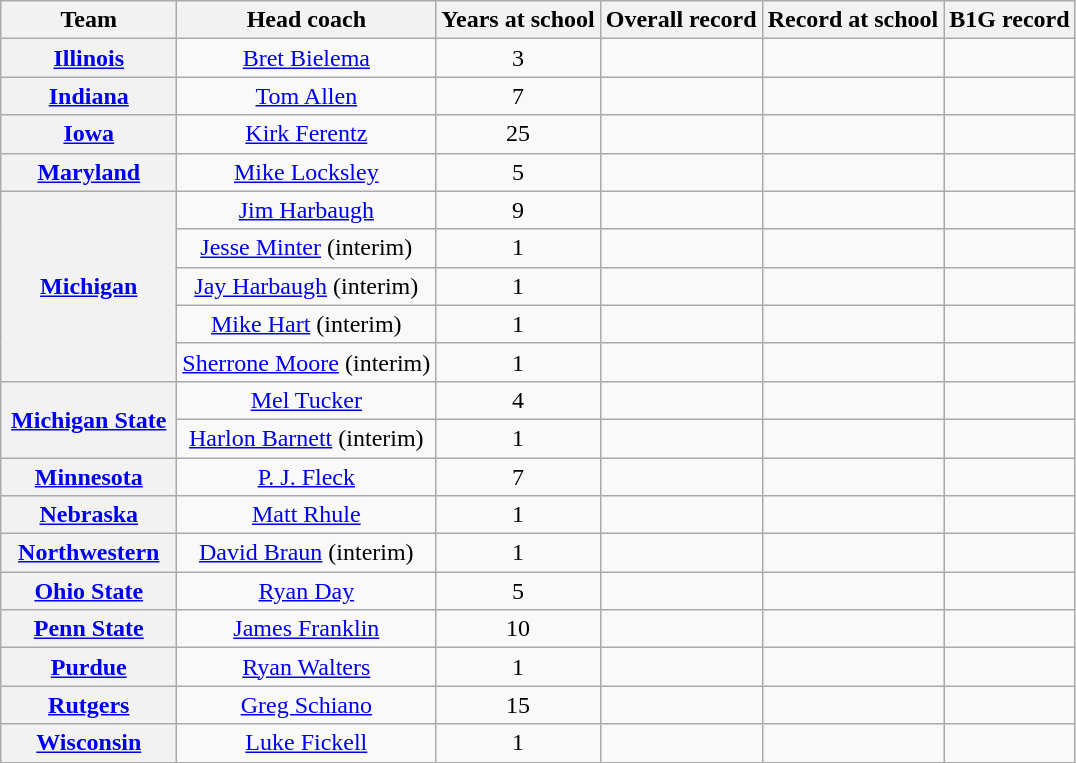<table class="wikitable sortable" style="text-align: center;">
<tr>
<th width="110">Team</th>
<th>Head coach</th>
<th>Years at school</th>
<th>Overall record</th>
<th>Record at school</th>
<th>B1G record</th>
</tr>
<tr>
<th><a href='#'>Illinois</a></th>
<td><a href='#'>Bret Bielema</a></td>
<td>3</td>
<td data-sort-value=></td>
<td data-sort-value=></td>
<td data-sort-value=></td>
</tr>
<tr>
<th><a href='#'>Indiana</a></th>
<td><a href='#'>Tom Allen</a></td>
<td>7</td>
<td data-sort-value=></td>
<td data-sort-value=></td>
<td data-sort-value=></td>
</tr>
<tr>
<th><a href='#'>Iowa</a></th>
<td><a href='#'>Kirk Ferentz</a></td>
<td>25</td>
<td data-sort-value=></td>
<td data-sort-value=></td>
<td data-sort-value=></td>
</tr>
<tr>
<th><a href='#'>Maryland</a></th>
<td><a href='#'>Mike Locksley</a></td>
<td>5</td>
<td data-sort-value=></td>
<td data-sort-value=></td>
<td data-sort-value=></td>
</tr>
<tr>
<th rowspan=5 align="center"><a href='#'>Michigan</a></th>
<td><a href='#'>Jim Harbaugh</a></td>
<td>9</td>
<td data-sort-value=></td>
<td data-sort-value=></td>
<td data-sort-value=></td>
</tr>
<tr>
<td><a href='#'>Jesse Minter</a> (interim)</td>
<td>1</td>
<td data-sort-value=></td>
<td data-sort-value=></td>
<td data-sort-value=></td>
</tr>
<tr>
<td><a href='#'>Jay Harbaugh</a> (interim)</td>
<td>1</td>
<td data-sort-value=></td>
<td data-sort-value=></td>
<td data-sort-value=></td>
</tr>
<tr>
<td><a href='#'>Mike Hart</a> (interim)</td>
<td>1</td>
<td data-sort-value=></td>
<td data-sort-value=></td>
<td data-sort-value=></td>
</tr>
<tr>
<td><a href='#'>Sherrone Moore</a> (interim) </td>
<td>1</td>
<td data-sort-value=></td>
<td data-sort-value=></td>
<td data-sort-value=></td>
</tr>
<tr>
<th rowspan=2 align="center"><a href='#'>Michigan State</a></th>
<td><a href='#'>Mel Tucker</a></td>
<td>4</td>
<td data-sort-value=></td>
<td data-sort-value=></td>
<td data-sort-value=></td>
</tr>
<tr>
<td><a href='#'>Harlon Barnett</a> (interim)</td>
<td>1</td>
<td data-sort-value=></td>
<td data-sort-value=></td>
<td data-sort-value=></td>
</tr>
<tr>
<th><a href='#'>Minnesota</a></th>
<td><a href='#'>P. J. Fleck</a></td>
<td>7</td>
<td data-sort-value=></td>
<td data-sort-value=></td>
<td data-sort-value=></td>
</tr>
<tr>
<th><a href='#'>Nebraska</a></th>
<td><a href='#'>Matt Rhule</a></td>
<td>1</td>
<td data-sort-value=></td>
<td data-sort-value=></td>
<td data-sort-value=></td>
</tr>
<tr>
<th><a href='#'>Northwestern</a></th>
<td><a href='#'>David Braun</a> (interim)</td>
<td>1</td>
<td data-sort-value=></td>
<td data-sort-value=></td>
<td data-sort-value=></td>
</tr>
<tr>
<th><a href='#'>Ohio State</a></th>
<td><a href='#'>Ryan Day</a></td>
<td>5</td>
<td data-sort-value=></td>
<td data-sort-value=></td>
<td data-sort-value=></td>
</tr>
<tr>
<th><a href='#'>Penn State</a></th>
<td><a href='#'>James Franklin</a></td>
<td>10</td>
<td data-sort-value=></td>
<td data-sort-value=></td>
<td data-sort-value=></td>
</tr>
<tr>
<th><a href='#'>Purdue</a></th>
<td><a href='#'>Ryan Walters</a></td>
<td>1</td>
<td data-sort-value=></td>
<td data-sort-value=></td>
<td data-sort-value=></td>
</tr>
<tr>
<th><a href='#'>Rutgers</a></th>
<td><a href='#'>Greg Schiano</a></td>
<td>15</td>
<td data-sort-value=></td>
<td data-sort-value=></td>
<td data-sort-value=></td>
</tr>
<tr>
<th><a href='#'>Wisconsin</a></th>
<td><a href='#'>Luke Fickell</a></td>
<td>1</td>
<td data-sort-value=></td>
<td data-sort-value=></td>
<td data-sort-value=></td>
</tr>
</table>
